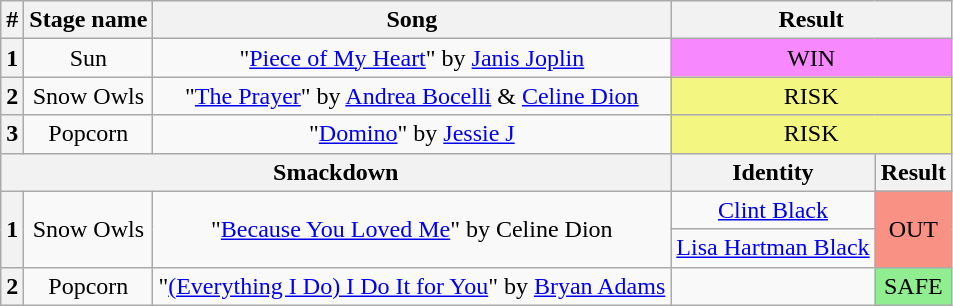<table class="wikitable plainrowheaders" style="text-align: center;">
<tr>
<th>#</th>
<th>Stage name</th>
<th>Song</th>
<th colspan=2>Result</th>
</tr>
<tr>
<th>1</th>
<td>Sun</td>
<td>"<a href='#'>Piece of My Heart</a>" by <a href='#'>Janis Joplin</a></td>
<td colspan=2 bgcolor=#F888FD>WIN</td>
</tr>
<tr>
<th>2</th>
<td>Snow Owls</td>
<td>"<a href='#'>The Prayer</a>" by <a href='#'>Andrea Bocelli</a> & <a href='#'>Celine Dion</a></td>
<td colspan="2"  bgcolor="#F3F781">RISK</td>
</tr>
<tr>
<th>3</th>
<td>Popcorn</td>
<td>"<a href='#'>Domino</a>" by <a href='#'>Jessie J</a></td>
<td colspan="2" bgcolor="#F3F781">RISK</td>
</tr>
<tr>
<th colspan="3">Smackdown</th>
<th>Identity</th>
<th>Result</th>
</tr>
<tr>
<th rowspan=2>1</th>
<td rowspan=2>Snow Owls</td>
<td rowspan=2>"<a href='#'>Because You Loved Me</a>" by Celine Dion</td>
<td><a href='#'>Clint Black</a></td>
<td rowspan=2 bgcolor=#F99185>OUT</td>
</tr>
<tr>
<td><a href='#'>Lisa Hartman Black</a></td>
</tr>
<tr>
<th>2</th>
<td>Popcorn</td>
<td>"<a href='#'>(Everything I Do) I Do It for You</a>" by <a href='#'>Bryan Adams</a></td>
<td></td>
<td bgcolor=lightgreen>SAFE</td>
</tr>
</table>
